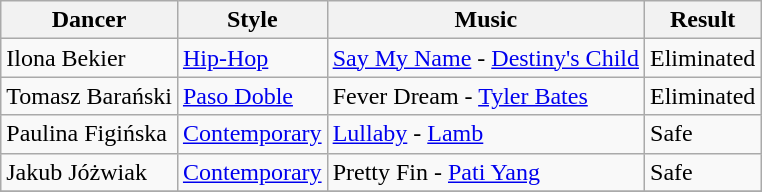<table class="wikitable">
<tr>
<th>Dancer</th>
<th>Style</th>
<th>Music</th>
<th>Result</th>
</tr>
<tr>
<td>Ilona Bekier</td>
<td><a href='#'>Hip-Hop</a></td>
<td><a href='#'>Say My Name</a> - <a href='#'>Destiny's Child</a></td>
<td>Eliminated</td>
</tr>
<tr>
<td>Tomasz Barański</td>
<td><a href='#'>Paso Doble</a></td>
<td>Fever Dream - <a href='#'>Tyler Bates</a></td>
<td>Eliminated</td>
</tr>
<tr>
<td>Paulina Figińska</td>
<td><a href='#'>Contemporary</a></td>
<td><a href='#'>Lullaby</a> - <a href='#'>Lamb</a></td>
<td>Safe</td>
</tr>
<tr>
<td>Jakub Jóżwiak</td>
<td><a href='#'>Contemporary</a></td>
<td>Pretty Fin - <a href='#'>Pati Yang</a></td>
<td>Safe</td>
</tr>
<tr>
</tr>
</table>
